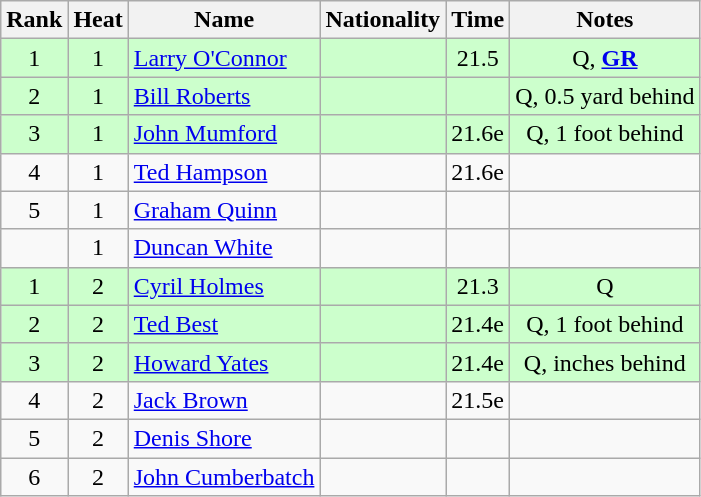<table class="wikitable sortable" style="text-align:center">
<tr>
<th>Rank</th>
<th>Heat</th>
<th>Name</th>
<th>Nationality</th>
<th>Time</th>
<th>Notes</th>
</tr>
<tr bgcolor=ccffcc>
<td>1</td>
<td>1</td>
<td align=left><a href='#'>Larry O'Connor</a></td>
<td align=left></td>
<td>21.5</td>
<td>Q, <strong><a href='#'>GR</a></strong></td>
</tr>
<tr bgcolor=ccffcc>
<td>2</td>
<td>1</td>
<td align=left><a href='#'>Bill Roberts</a></td>
<td align=left></td>
<td></td>
<td>Q, 0.5 yard behind</td>
</tr>
<tr bgcolor=ccffcc>
<td>3</td>
<td>1</td>
<td align=left><a href='#'>John Mumford</a></td>
<td align=left></td>
<td>21.6e</td>
<td>Q, 1 foot behind</td>
</tr>
<tr>
<td>4</td>
<td>1</td>
<td align=left><a href='#'>Ted Hampson</a></td>
<td align=left></td>
<td>21.6e</td>
<td></td>
</tr>
<tr>
<td>5</td>
<td>1</td>
<td align=left><a href='#'>Graham Quinn</a></td>
<td align=left></td>
<td></td>
<td></td>
</tr>
<tr>
<td></td>
<td>1</td>
<td align=left><a href='#'>Duncan White</a></td>
<td align=left></td>
<td></td>
<td></td>
</tr>
<tr bgcolor=ccffcc>
<td>1</td>
<td>2</td>
<td align=left><a href='#'>Cyril Holmes</a></td>
<td align=left></td>
<td>21.3</td>
<td>Q</td>
</tr>
<tr bgcolor=ccffcc>
<td>2</td>
<td>2</td>
<td align=left><a href='#'>Ted Best</a></td>
<td align=left></td>
<td>21.4e</td>
<td>Q, 1 foot behind</td>
</tr>
<tr bgcolor=ccffcc>
<td>3</td>
<td>2</td>
<td align=left><a href='#'>Howard Yates</a></td>
<td align=left></td>
<td>21.4e</td>
<td>Q, inches behind</td>
</tr>
<tr>
<td>4</td>
<td>2</td>
<td align=left><a href='#'>Jack Brown</a></td>
<td align=left></td>
<td>21.5e</td>
<td></td>
</tr>
<tr>
<td>5</td>
<td>2</td>
<td align=left><a href='#'>Denis Shore</a></td>
<td align=left></td>
<td></td>
<td></td>
</tr>
<tr>
<td>6</td>
<td>2</td>
<td align=left><a href='#'>John Cumberbatch</a></td>
<td align=left></td>
<td></td>
<td></td>
</tr>
</table>
